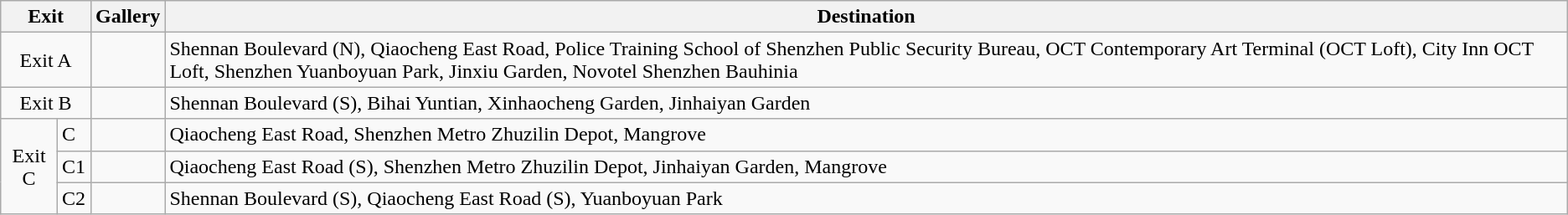<table class="wikitable">
<tr>
<th style="width:70px" colspan="2">Exit</th>
<th>Gallery</th>
<th>Destination</th>
</tr>
<tr>
<td align="center" colspan="2">Exit A</td>
<td></td>
<td>Shennan Boulevard (N), Qiaocheng East Road, Police Training School of Shenzhen Public Security Bureau, OCT Contemporary Art Terminal (OCT Loft), City Inn OCT Loft, Shenzhen Yuanboyuan Park, Jinxiu Garden, Novotel Shenzhen Bauhinia</td>
</tr>
<tr>
<td align="center" colspan="2">Exit B</td>
<td></td>
<td>Shennan Boulevard (S), Bihai Yuntian, Xinhaocheng Garden, Jinhaiyan Garden</td>
</tr>
<tr>
<td align="center" rowspan="3">Exit C</td>
<td>C</td>
<td></td>
<td>Qiaocheng East Road, Shenzhen Metro Zhuzilin Depot, Mangrove</td>
</tr>
<tr>
<td>C1</td>
<td></td>
<td>Qiaocheng East Road (S), Shenzhen Metro Zhuzilin Depot, Jinhaiyan Garden, Mangrove</td>
</tr>
<tr>
<td>C2</td>
<td></td>
<td>Shennan Boulevard (S), Qiaocheng East Road (S), Yuanboyuan Park</td>
</tr>
</table>
